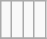<table class="wikitable">
<tr ---->
<td><br></td>
<td><br></td>
<td><br></td>
<td><br></td>
</tr>
<tr --->
</tr>
</table>
